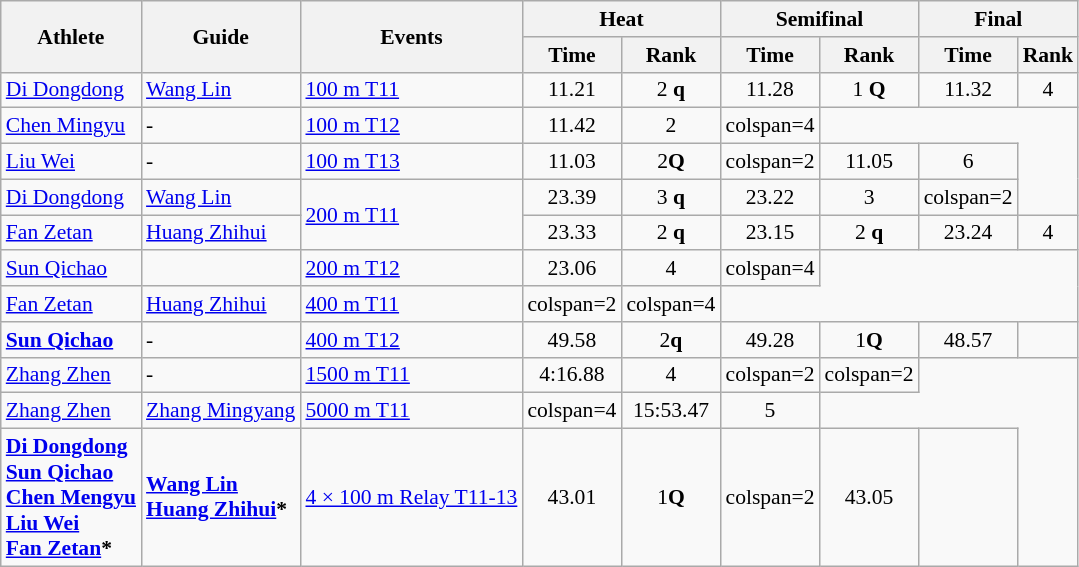<table class=wikitable style="text-align: center; font-size:90%">
<tr>
<th rowspan="2">Athlete</th>
<th rowspan="2">Guide</th>
<th rowspan="2">Events</th>
<th colspan="2">Heat</th>
<th colspan="2">Semifinal</th>
<th colspan="2">Final</th>
</tr>
<tr>
<th>Time</th>
<th>Rank</th>
<th>Time</th>
<th>Rank</th>
<th>Time</th>
<th>Rank</th>
</tr>
<tr>
<td align=left><a href='#'>Di Dongdong</a></td>
<td align=left><a href='#'>Wang Lin</a></td>
<td align=left><a href='#'>100 m T11</a></td>
<td>11.21</td>
<td>2 <strong>q</strong></td>
<td>11.28</td>
<td>1 <strong>Q</strong></td>
<td>11.32</td>
<td>4</td>
</tr>
<tr>
<td align=left><a href='#'>Chen Mingyu</a></td>
<td align=left>-</td>
<td align=left><a href='#'>100 m T12</a></td>
<td>11.42</td>
<td>2</td>
<td>colspan=4 </td>
</tr>
<tr>
<td align=left><a href='#'>Liu Wei</a></td>
<td align=left>-</td>
<td align=left><a href='#'>100 m T13</a></td>
<td>11.03</td>
<td>2<strong>Q</strong></td>
<td>colspan=2 </td>
<td>11.05</td>
<td>6</td>
</tr>
<tr>
<td align=left><a href='#'>Di Dongdong</a></td>
<td align=left><a href='#'>Wang Lin</a></td>
<td align=left rowspan=2><a href='#'>200 m T11</a></td>
<td>23.39</td>
<td>3 <strong>q</strong></td>
<td>23.22</td>
<td>3</td>
<td>colspan=2 </td>
</tr>
<tr>
<td align=left><a href='#'>Fan Zetan</a></td>
<td align=left><a href='#'>Huang Zhihui</a></td>
<td>23.33</td>
<td>2 <strong>q</strong></td>
<td>23.15</td>
<td>2 <strong>q</strong></td>
<td>23.24</td>
<td>4</td>
</tr>
<tr>
<td align=left><a href='#'>Sun Qichao</a></td>
<td align=left></td>
<td align=left><a href='#'>200 m T12</a></td>
<td>23.06</td>
<td>4</td>
<td>colspan=4 </td>
</tr>
<tr>
<td align=left><a href='#'>Fan Zetan</a></td>
<td align=left><a href='#'>Huang Zhihui</a></td>
<td align=left><a href='#'>400 m T11</a></td>
<td>colspan=2 </td>
<td>colspan=4 </td>
</tr>
<tr>
<td align=left><strong><a href='#'>Sun Qichao</a></strong></td>
<td align=left>-</td>
<td align=left><a href='#'>400 m T12</a></td>
<td>49.58</td>
<td>2<strong>q</strong></td>
<td>49.28</td>
<td>1<strong>Q</strong></td>
<td>48.57</td>
<td></td>
</tr>
<tr>
<td align=left><a href='#'>Zhang Zhen</a></td>
<td align=left>-</td>
<td align=left><a href='#'>1500 m T11</a></td>
<td>4:16.88</td>
<td>4</td>
<td>colspan=2 </td>
<td>colspan=2 </td>
</tr>
<tr>
<td align=left><a href='#'>Zhang Zhen</a></td>
<td align=left><a href='#'>Zhang Mingyang</a></td>
<td align=left><a href='#'>5000 m T11</a></td>
<td>colspan=4 </td>
<td>15:53.47</td>
<td>5</td>
</tr>
<tr>
<td align=left><strong><a href='#'>Di Dongdong</a><br><a href='#'>Sun Qichao</a><br><a href='#'>Chen Mengyu</a><br><a href='#'>Liu Wei</a><br><a href='#'>Fan Zetan</a>*</strong></td>
<td align=left><strong><a href='#'>Wang Lin</a><br><a href='#'>Huang Zhihui</a>*</strong></td>
<td align=left><a href='#'>4 × 100 m Relay T11-13</a></td>
<td>43.01</td>
<td>1<strong>Q</strong></td>
<td>colspan=2 </td>
<td>43.05</td>
<td></td>
</tr>
</table>
